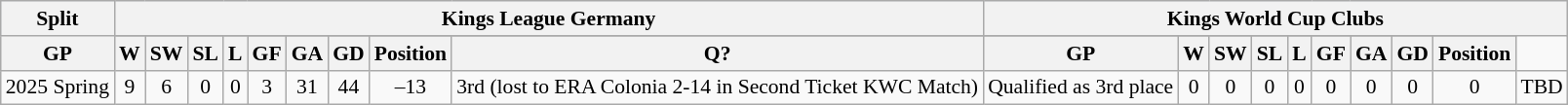<table class="wikitable" style="font-size:90%; text-align:center;">
<tr style="background:#f0f6ff;">
<th rowspan=2>Split</th>
<th colspan=9>Kings League Germany</th>
<th colspan=10>Kings World Cup Clubs</th>
</tr>
<tr>
</tr>
<tr>
<th>GP</th>
<th>W</th>
<th>SW</th>
<th>SL</th>
<th>L</th>
<th>GF</th>
<th>GA</th>
<th>GD</th>
<th>Position</th>
<th>Q?</th>
<th>GP</th>
<th>W</th>
<th>SW</th>
<th>SL</th>
<th>L</th>
<th>GF</th>
<th>GA</th>
<th>GD</th>
<th>Position</th>
</tr>
<tr>
<td>2025 Spring</td>
<td>9</td>
<td>6</td>
<td>0</td>
<td>0</td>
<td>3</td>
<td>31</td>
<td>44</td>
<td>–13</td>
<td>3rd (lost to ERA Colonia 2-14 in Second Ticket KWC Match)</td>
<td>Qualified as 3rd place</td>
<td>0</td>
<td>0</td>
<td>0</td>
<td>0</td>
<td>0</td>
<td>0</td>
<td>0</td>
<td>0</td>
<td>TBD</td>
</tr>
</table>
